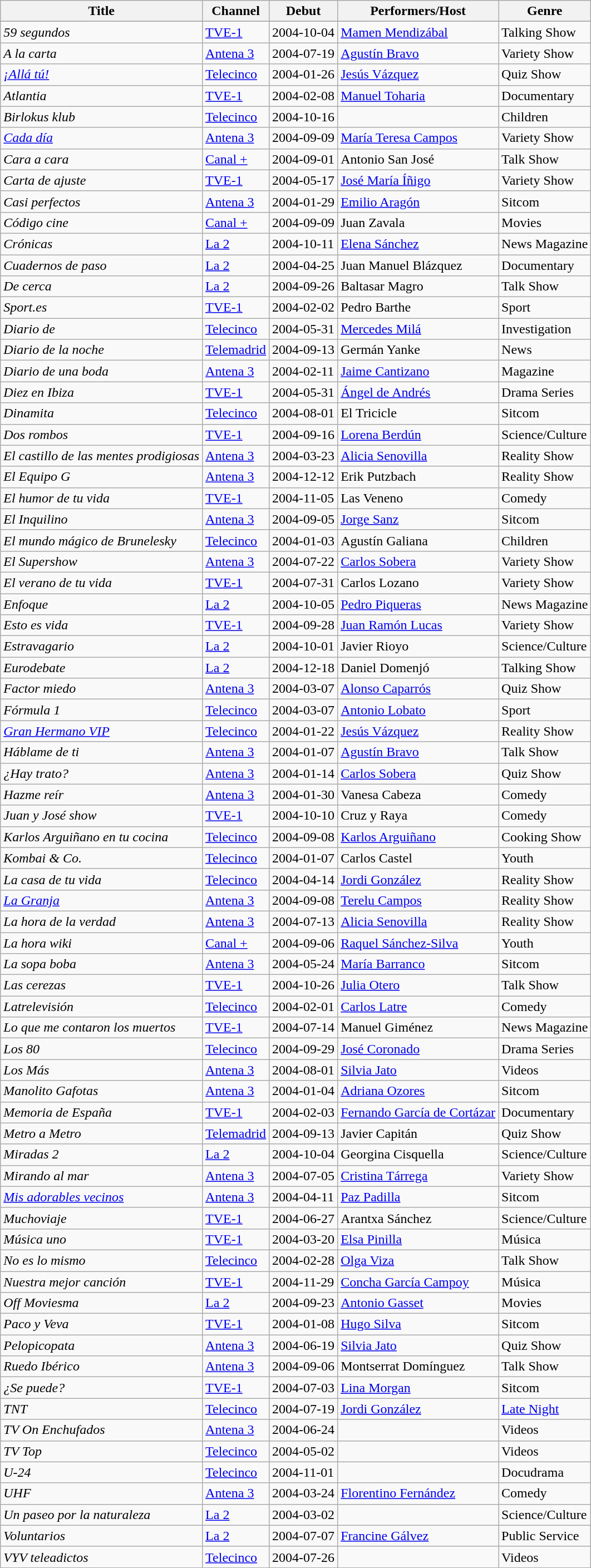<table class="wikitable sortable">
<tr>
<th>Title</th>
<th>Channel</th>
<th>Debut</th>
<th>Performers/Host</th>
<th>Genre</th>
</tr>
<tr>
</tr>
<tr>
<td><em>59 segundos</em></td>
<td><a href='#'>TVE-1</a></td>
<td>2004-10-04</td>
<td><a href='#'>Mamen Mendizábal</a></td>
<td>Talking Show</td>
</tr>
<tr>
<td><em>A la carta</em></td>
<td><a href='#'>Antena 3</a></td>
<td>2004-07-19</td>
<td><a href='#'>Agustín Bravo</a></td>
<td>Variety Show</td>
</tr>
<tr>
<td><em><a href='#'>¡Allá tú!</a> </em></td>
<td><a href='#'>Telecinco</a></td>
<td>2004-01-26</td>
<td><a href='#'>Jesús Vázquez</a></td>
<td>Quiz Show</td>
</tr>
<tr>
<td><em>Atlantia </em></td>
<td><a href='#'>TVE-1</a></td>
<td>2004-02-08</td>
<td><a href='#'>Manuel Toharia</a></td>
<td>Documentary</td>
</tr>
<tr>
<td><em>Birlokus klub </em></td>
<td><a href='#'>Telecinco</a></td>
<td>2004-10-16</td>
<td></td>
<td>Children</td>
</tr>
<tr>
<td><em><a href='#'>Cada día</a> </em></td>
<td><a href='#'>Antena 3</a></td>
<td>2004-09-09</td>
<td><a href='#'>María Teresa Campos</a></td>
<td>Variety Show</td>
</tr>
<tr>
<td><em>Cara a cara</em></td>
<td><a href='#'>Canal +</a></td>
<td>2004-09-01</td>
<td>Antonio San José</td>
<td>Talk Show</td>
</tr>
<tr>
<td><em>Carta de ajuste</em></td>
<td><a href='#'>TVE-1</a></td>
<td>2004-05-17</td>
<td><a href='#'>José María Íñigo</a></td>
<td>Variety Show</td>
</tr>
<tr>
<td><em>Casi perfectos</em></td>
<td><a href='#'>Antena 3</a></td>
<td>2004-01-29</td>
<td><a href='#'>Emilio Aragón</a></td>
<td>Sitcom</td>
</tr>
<tr>
<td><em>Código cine </em></td>
<td><a href='#'>Canal +</a></td>
<td>2004-09-09</td>
<td>Juan Zavala</td>
<td>Movies</td>
</tr>
<tr>
<td><em>Crónicas </em></td>
<td><a href='#'>La 2</a></td>
<td>2004-10-11</td>
<td><a href='#'>Elena Sánchez</a></td>
<td>News Magazine</td>
</tr>
<tr>
<td><em>Cuadernos de paso</em></td>
<td><a href='#'>La 2</a></td>
<td>2004-04-25</td>
<td>Juan Manuel Blázquez</td>
<td>Documentary</td>
</tr>
<tr>
<td><em>De cerca </em></td>
<td><a href='#'>La 2</a></td>
<td>2004-09-26</td>
<td>Baltasar Magro</td>
<td>Talk Show</td>
</tr>
<tr>
<td><em>Sport.es</em></td>
<td><a href='#'>TVE-1</a></td>
<td>2004-02-02</td>
<td>Pedro Barthe</td>
<td>Sport</td>
</tr>
<tr>
<td><em>Diario de</em></td>
<td><a href='#'>Telecinco</a></td>
<td>2004-05-31</td>
<td><a href='#'>Mercedes Milá</a></td>
<td>Investigation</td>
</tr>
<tr>
<td><em>Diario de la noche</em></td>
<td><a href='#'>Telemadrid</a></td>
<td>2004-09-13</td>
<td>Germán Yanke</td>
<td>News</td>
</tr>
<tr>
<td><em>Diario de una boda </em></td>
<td><a href='#'>Antena 3</a></td>
<td>2004-02-11</td>
<td><a href='#'>Jaime Cantizano</a></td>
<td>Magazine</td>
</tr>
<tr>
<td><em>Diez en Ibiza </em></td>
<td><a href='#'>TVE-1</a></td>
<td>2004-05-31</td>
<td><a href='#'>Ángel de Andrés</a></td>
<td>Drama Series</td>
</tr>
<tr>
<td><em>Dinamita</em></td>
<td><a href='#'>Telecinco</a></td>
<td>2004-08-01</td>
<td>El Tricicle</td>
<td>Sitcom</td>
</tr>
<tr>
<td><em>Dos rombos</em></td>
<td><a href='#'>TVE-1</a></td>
<td>2004-09-16</td>
<td><a href='#'>Lorena Berdún</a></td>
<td>Science/Culture</td>
</tr>
<tr>
<td><em>El castillo de las mentes prodigiosas </em></td>
<td><a href='#'>Antena 3</a></td>
<td>2004-03-23</td>
<td><a href='#'>Alicia Senovilla</a></td>
<td>Reality Show</td>
</tr>
<tr>
<td><em>El Equipo G </em></td>
<td><a href='#'>Antena 3</a></td>
<td>2004-12-12</td>
<td>Erik Putzbach</td>
<td>Reality Show</td>
</tr>
<tr>
<td><em>El humor de tu vida </em></td>
<td><a href='#'>TVE-1</a></td>
<td>2004-11-05</td>
<td>Las Veneno</td>
<td>Comedy</td>
</tr>
<tr>
<td><em>El Inquilino</em></td>
<td><a href='#'>Antena 3</a></td>
<td>2004-09-05</td>
<td><a href='#'>Jorge Sanz</a></td>
<td>Sitcom</td>
</tr>
<tr>
<td><em>El mundo mágico de Brunelesky</em></td>
<td><a href='#'>Telecinco</a></td>
<td>2004-01-03</td>
<td>Agustín Galiana</td>
<td>Children</td>
</tr>
<tr>
<td><em>El Supershow</em></td>
<td><a href='#'>Antena 3</a></td>
<td>2004-07-22</td>
<td><a href='#'>Carlos Sobera</a></td>
<td>Variety Show</td>
</tr>
<tr>
<td><em>El verano de tu vida</em></td>
<td><a href='#'>TVE-1</a></td>
<td>2004-07-31</td>
<td>Carlos Lozano</td>
<td>Variety Show</td>
</tr>
<tr>
<td><em>Enfoque </em></td>
<td><a href='#'>La 2</a></td>
<td>2004-10-05</td>
<td><a href='#'>Pedro Piqueras</a></td>
<td>News Magazine</td>
</tr>
<tr>
<td><em>Esto es vida </em></td>
<td><a href='#'>TVE-1</a></td>
<td>2004-09-28</td>
<td><a href='#'>Juan Ramón Lucas</a></td>
<td>Variety Show</td>
</tr>
<tr>
<td><em>Estravagario </em></td>
<td><a href='#'>La 2</a></td>
<td>2004-10-01</td>
<td>Javier Rioyo</td>
<td>Science/Culture</td>
</tr>
<tr>
<td><em>Eurodebate</em></td>
<td><a href='#'>La 2</a></td>
<td>2004-12-18</td>
<td>Daniel Domenjó</td>
<td>Talking Show</td>
</tr>
<tr>
<td><em>Factor miedo </em></td>
<td><a href='#'>Antena 3</a></td>
<td>2004-03-07</td>
<td><a href='#'>Alonso Caparrós</a></td>
<td>Quiz Show</td>
</tr>
<tr>
<td><em>Fórmula 1</em></td>
<td><a href='#'>Telecinco</a></td>
<td>2004-03-07</td>
<td><a href='#'>Antonio Lobato</a></td>
<td>Sport</td>
</tr>
<tr>
<td><em><a href='#'>Gran Hermano VIP</a></em></td>
<td><a href='#'>Telecinco</a></td>
<td>2004-01-22</td>
<td><a href='#'>Jesús Vázquez</a></td>
<td>Reality Show</td>
</tr>
<tr>
<td><em>Háblame de ti </em></td>
<td><a href='#'>Antena 3</a></td>
<td>2004-01-07</td>
<td><a href='#'>Agustín Bravo</a></td>
<td>Talk Show</td>
</tr>
<tr>
<td><em>¿Hay trato? </em></td>
<td><a href='#'>Antena 3</a></td>
<td>2004-01-14</td>
<td><a href='#'>Carlos Sobera</a></td>
<td>Quiz Show</td>
</tr>
<tr>
<td><em>Hazme reír</em></td>
<td><a href='#'>Antena 3</a></td>
<td>2004-01-30</td>
<td>Vanesa Cabeza</td>
<td>Comedy</td>
</tr>
<tr>
<td><em>Juan y José show </em></td>
<td><a href='#'>TVE-1</a></td>
<td>2004-10-10</td>
<td>Cruz y Raya</td>
<td>Comedy</td>
</tr>
<tr>
<td><em>Karlos Arguiñano en tu cocina </em></td>
<td><a href='#'>Telecinco</a></td>
<td>2004-09-08</td>
<td><a href='#'>Karlos Arguiñano</a></td>
<td>Cooking Show</td>
</tr>
<tr>
<td><em>Kombai & Co. </em></td>
<td><a href='#'>Telecinco</a></td>
<td>2004-01-07</td>
<td>Carlos Castel</td>
<td>Youth</td>
</tr>
<tr>
<td><em>La casa de tu vida</em></td>
<td><a href='#'>Telecinco</a></td>
<td>2004-04-14</td>
<td><a href='#'>Jordi González</a></td>
<td>Reality Show</td>
</tr>
<tr>
<td><em><a href='#'>La Granja</a> </em></td>
<td><a href='#'>Antena 3</a></td>
<td>2004-09-08</td>
<td><a href='#'>Terelu Campos</a></td>
<td>Reality Show</td>
</tr>
<tr>
<td><em>La hora de la verdad </em></td>
<td><a href='#'>Antena 3</a></td>
<td>2004-07-13</td>
<td><a href='#'>Alicia Senovilla</a></td>
<td>Reality Show</td>
</tr>
<tr>
<td><em>La hora wiki</em></td>
<td><a href='#'>Canal +</a></td>
<td>2004-09-06</td>
<td><a href='#'>Raquel Sánchez-Silva</a></td>
<td>Youth</td>
</tr>
<tr>
<td><em>La sopa boba </em></td>
<td><a href='#'>Antena 3</a></td>
<td>2004-05-24</td>
<td><a href='#'>María Barranco</a></td>
<td>Sitcom</td>
</tr>
<tr>
<td><em>Las cerezas </em></td>
<td><a href='#'>TVE-1</a></td>
<td>2004-10-26</td>
<td><a href='#'>Julia Otero</a></td>
<td>Talk Show</td>
</tr>
<tr>
<td><em>Latrelevisión </em></td>
<td><a href='#'>Telecinco</a></td>
<td>2004-02-01</td>
<td><a href='#'>Carlos Latre</a></td>
<td>Comedy</td>
</tr>
<tr>
<td><em>Lo que me contaron los muertos</em></td>
<td><a href='#'>TVE-1</a></td>
<td>2004-07-14</td>
<td>Manuel Giménez</td>
<td>News Magazine</td>
</tr>
<tr>
<td><em>Los 80</em></td>
<td><a href='#'>Telecinco</a></td>
<td>2004-09-29</td>
<td><a href='#'>José Coronado</a></td>
<td>Drama Series</td>
</tr>
<tr>
<td><em>Los Más </em></td>
<td><a href='#'>Antena 3</a></td>
<td>2004-08-01</td>
<td><a href='#'>Silvia Jato</a></td>
<td>Videos</td>
</tr>
<tr>
<td><em>Manolito Gafotas</em></td>
<td><a href='#'>Antena 3</a></td>
<td>2004-01-04</td>
<td><a href='#'>Adriana Ozores</a></td>
<td>Sitcom</td>
</tr>
<tr>
<td><em>Memoria de España</em></td>
<td><a href='#'>TVE-1</a></td>
<td>2004-02-03</td>
<td><a href='#'>Fernando García de Cortázar</a></td>
<td>Documentary</td>
</tr>
<tr>
<td><em>Metro a Metro</em></td>
<td><a href='#'>Telemadrid</a></td>
<td>2004-09-13</td>
<td>Javier Capitán</td>
<td>Quiz Show</td>
</tr>
<tr>
<td><em>Miradas 2 </em></td>
<td><a href='#'>La 2</a></td>
<td>2004-10-04</td>
<td>Georgina Cisquella</td>
<td>Science/Culture</td>
</tr>
<tr>
<td><em>Mirando al mar </em></td>
<td><a href='#'>Antena 3</a></td>
<td>2004-07-05</td>
<td><a href='#'>Cristina Tárrega</a></td>
<td>Variety Show</td>
</tr>
<tr>
<td><em><a href='#'>Mis adorables vecinos</a> </em></td>
<td><a href='#'>Antena 3</a></td>
<td>2004-04-11</td>
<td><a href='#'>Paz Padilla</a></td>
<td>Sitcom</td>
</tr>
<tr>
<td><em>Muchoviaje</em></td>
<td><a href='#'>TVE-1</a></td>
<td>2004-06-27</td>
<td>Arantxa Sánchez</td>
<td>Science/Culture</td>
</tr>
<tr>
<td><em>Música uno </em></td>
<td><a href='#'>TVE-1</a></td>
<td>2004-03-20</td>
<td><a href='#'>Elsa Pinilla</a></td>
<td>Música</td>
</tr>
<tr>
<td><em>No es lo mismo </em></td>
<td><a href='#'>Telecinco</a></td>
<td>2004-02-28</td>
<td><a href='#'>Olga Viza</a></td>
<td>Talk Show</td>
</tr>
<tr>
<td><em>Nuestra mejor canción</em></td>
<td><a href='#'>TVE-1</a></td>
<td>2004-11-29</td>
<td><a href='#'>Concha García Campoy</a></td>
<td>Música</td>
</tr>
<tr>
<td><em>Off Moviesma</em></td>
<td><a href='#'>La 2</a></td>
<td>2004-09-23</td>
<td><a href='#'>Antonio Gasset</a></td>
<td>Movies</td>
</tr>
<tr>
<td><em>Paco y Veva</em></td>
<td><a href='#'>TVE-1</a></td>
<td>2004-01-08</td>
<td><a href='#'>Hugo Silva</a></td>
<td>Sitcom</td>
</tr>
<tr>
<td><em>Pelopicopata </em></td>
<td><a href='#'>Antena 3</a></td>
<td>2004-06-19</td>
<td><a href='#'>Silvia Jato</a></td>
<td>Quiz Show</td>
</tr>
<tr>
<td><em>Ruedo Ibérico</em></td>
<td><a href='#'>Antena 3</a></td>
<td>2004-09-06</td>
<td>Montserrat Domínguez</td>
<td>Talk Show</td>
</tr>
<tr>
<td><em>¿Se puede?</em></td>
<td><a href='#'>TVE-1</a></td>
<td>2004-07-03</td>
<td><a href='#'>Lina Morgan</a></td>
<td>Sitcom</td>
</tr>
<tr>
<td><em>TNT</em></td>
<td><a href='#'>Telecinco</a></td>
<td>2004-07-19</td>
<td><a href='#'>Jordi González</a></td>
<td><a href='#'>Late Night</a></td>
</tr>
<tr>
<td><em>TV On Enchufados</em></td>
<td><a href='#'>Antena 3</a></td>
<td>2004-06-24</td>
<td></td>
<td>Videos</td>
</tr>
<tr>
<td><em>TV Top</em></td>
<td><a href='#'>Telecinco</a></td>
<td>2004-05-02</td>
<td></td>
<td>Videos</td>
</tr>
<tr>
<td><em>U-24</em></td>
<td><a href='#'>Telecinco</a></td>
<td>2004-11-01</td>
<td></td>
<td>Docudrama</td>
</tr>
<tr>
<td><em>UHF </em></td>
<td><a href='#'>Antena 3</a></td>
<td>2004-03-24</td>
<td><a href='#'>Florentino Fernández</a></td>
<td>Comedy</td>
</tr>
<tr>
<td><em>Un paseo por la naturaleza</em></td>
<td><a href='#'>La 2</a></td>
<td>2004-03-02</td>
<td></td>
<td>Science/Culture</td>
</tr>
<tr>
<td><em>Voluntarios </em></td>
<td><a href='#'>La 2</a></td>
<td>2004-07-07</td>
<td><a href='#'>Francine Gálvez</a></td>
<td>Public Service</td>
</tr>
<tr>
<td><em>VYV teleadictos</em></td>
<td><a href='#'>Telecinco</a></td>
<td>2004-07-26</td>
<td></td>
<td>Videos</td>
</tr>
<tr>
</tr>
</table>
